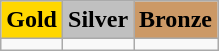<table class=wikitable>
<tr>
<td align=center bgcolor=gold> <strong>Gold</strong></td>
<td align=center bgcolor=silver> <strong>Silver</strong></td>
<td align=center bgcolor=cc9966> <strong>Bronze</strong></td>
</tr>
<tr>
<td></td>
<td></td>
<td></td>
</tr>
</table>
